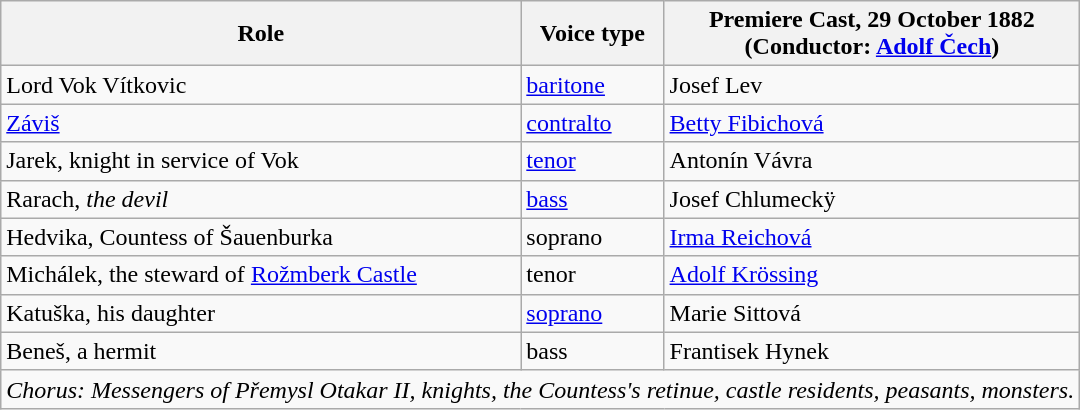<table class="wikitable">
<tr>
<th>Role</th>
<th>Voice type</th>
<th>Premiere Cast, 29 October 1882<br>(Conductor: <a href='#'>Adolf Čech</a>)</th>
</tr>
<tr>
<td>Lord Vok Vítkovic</td>
<td><a href='#'>baritone</a></td>
<td>Josef Lev</td>
</tr>
<tr>
<td><a href='#'>Záviš</a></td>
<td><a href='#'>contralto</a></td>
<td><a href='#'>Betty Fibichová</a></td>
</tr>
<tr>
<td>Jarek, knight in service of Vok</td>
<td><a href='#'>tenor</a></td>
<td>Antonín Vávra</td>
</tr>
<tr>
<td>Rarach, <em>the devil</em></td>
<td><a href='#'>bass</a></td>
<td>Josef Chlumeckÿ</td>
</tr>
<tr>
<td>Hedvika, Countess of Šauenburka</td>
<td>soprano</td>
<td><a href='#'>Irma Reichová</a></td>
</tr>
<tr>
<td>Michálek, the steward of <a href='#'>Rožmberk Castle</a></td>
<td>tenor</td>
<td><a href='#'>Adolf Krössing</a></td>
</tr>
<tr>
<td>Katuška, his daughter</td>
<td><a href='#'>soprano</a></td>
<td>Marie Sittová</td>
</tr>
<tr>
<td>Beneš, a hermit</td>
<td>bass</td>
<td>Frantisek Hynek</td>
</tr>
<tr>
<td colspan="3"><em>Chorus: Messengers of Přemysl Otakar II, knights, the Countess's retinue, castle residents, peasants, monsters.</em></td>
</tr>
</table>
